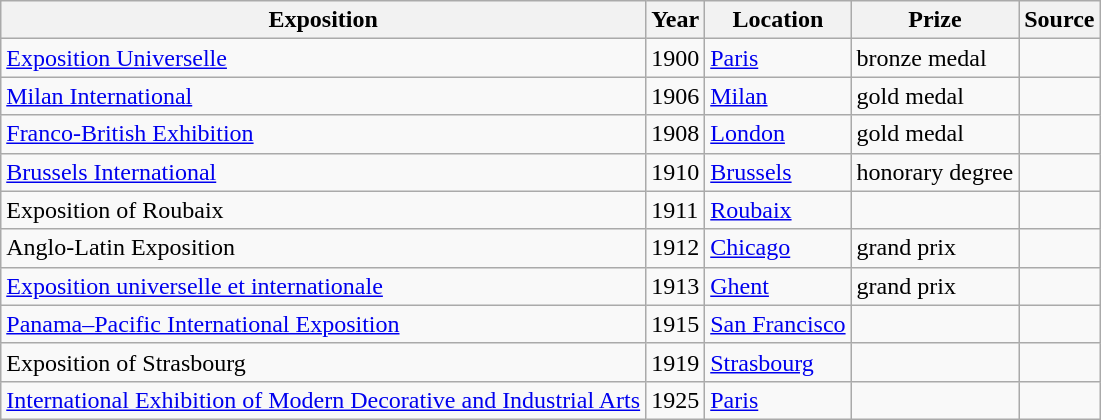<table class="wikitable">
<tr>
<th>Exposition</th>
<th>Year</th>
<th>Location</th>
<th>Prize</th>
<th>Source</th>
</tr>
<tr>
<td><a href='#'>Exposition Universelle</a></td>
<td>1900</td>
<td><a href='#'>Paris</a></td>
<td>bronze medal</td>
<td></td>
</tr>
<tr>
<td><a href='#'>Milan International</a></td>
<td>1906</td>
<td><a href='#'>Milan</a></td>
<td>gold medal</td>
<td></td>
</tr>
<tr>
<td><a href='#'>Franco-British Exhibition</a></td>
<td>1908</td>
<td><a href='#'>London</a></td>
<td>gold medal</td>
<td></td>
</tr>
<tr>
<td><a href='#'>Brussels International</a></td>
<td>1910</td>
<td><a href='#'>Brussels</a></td>
<td>honorary degree</td>
<td></td>
</tr>
<tr>
<td>Exposition of Roubaix</td>
<td>1911</td>
<td><a href='#'>Roubaix</a></td>
<td></td>
<td></td>
</tr>
<tr>
<td>Anglo-Latin Exposition</td>
<td>1912</td>
<td><a href='#'>Chicago</a></td>
<td>grand prix</td>
<td></td>
</tr>
<tr>
<td><a href='#'>Exposition universelle et internationale</a></td>
<td>1913</td>
<td><a href='#'>Ghent</a></td>
<td>grand prix</td>
<td></td>
</tr>
<tr>
<td><a href='#'>Panama–Pacific International Exposition</a></td>
<td>1915</td>
<td><a href='#'>San Francisco</a></td>
<td></td>
<td></td>
</tr>
<tr>
<td>Exposition of Strasbourg</td>
<td>1919</td>
<td><a href='#'>Strasbourg</a></td>
<td></td>
<td></td>
</tr>
<tr>
<td><a href='#'>International Exhibition of Modern Decorative and Industrial Arts</a></td>
<td>1925</td>
<td><a href='#'>Paris</a></td>
<td></td>
<td></td>
</tr>
</table>
